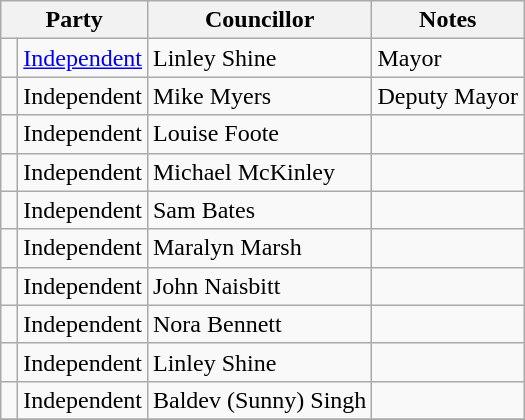<table class="wikitable">
<tr>
<th colspan="2">Party</th>
<th>Councillor</th>
<th>Notes</th>
</tr>
<tr>
<td> </td>
<td><a href='#'>Independent</a></td>
<td>Linley Shine</td>
<td rowspan="1">Mayor</td>
</tr>
<tr>
<td> </td>
<td>Independent</td>
<td>Mike Myers</td>
<td>Deputy Mayor</td>
</tr>
<tr>
<td> </td>
<td>Independent</td>
<td>Louise Foote</td>
<td></td>
</tr>
<tr>
<td> </td>
<td>Independent</td>
<td>Michael McKinley</td>
<td></td>
</tr>
<tr>
<td> </td>
<td>Independent</td>
<td>Sam Bates</td>
<td></td>
</tr>
<tr>
<td> </td>
<td>Independent</td>
<td>Maralyn Marsh</td>
<td></td>
</tr>
<tr>
<td> </td>
<td>Independent</td>
<td>John Naisbitt</td>
<td></td>
</tr>
<tr>
<td> </td>
<td>Independent</td>
<td>Nora Bennett</td>
<td></td>
</tr>
<tr>
<td> </td>
<td>Independent</td>
<td>Linley Shine</td>
<td></td>
</tr>
<tr>
<td> </td>
<td>Independent</td>
<td>Baldev (Sunny) Singh</td>
<td></td>
</tr>
<tr>
</tr>
</table>
